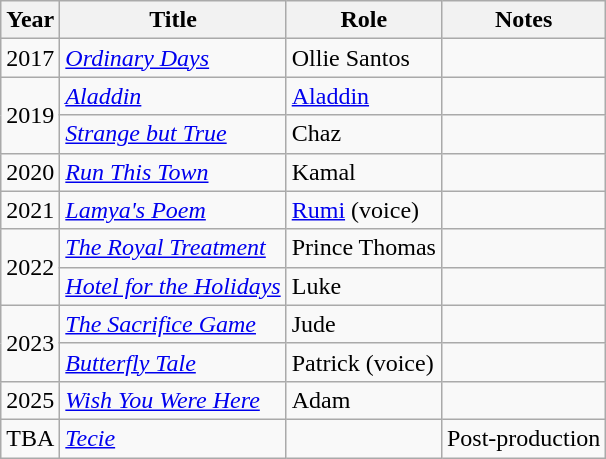<table class="wikitable sortable">
<tr>
<th>Year</th>
<th>Title</th>
<th>Role</th>
<th class="unsortable">Notes</th>
</tr>
<tr>
<td>2017</td>
<td><em><a href='#'>Ordinary Days</a></em></td>
<td>Ollie Santos</td>
<td></td>
</tr>
<tr>
<td rowspan="2">2019</td>
<td><em><a href='#'>Aladdin</a></em></td>
<td><a href='#'>Aladdin</a></td>
<td></td>
</tr>
<tr>
<td><em><a href='#'>Strange but True</a></em></td>
<td>Chaz</td>
<td></td>
</tr>
<tr>
<td>2020</td>
<td><em><a href='#'>Run This Town</a></em></td>
<td>Kamal</td>
<td></td>
</tr>
<tr>
<td>2021</td>
<td><em><a href='#'>Lamya's Poem</a></em></td>
<td><a href='#'>Rumi</a> (voice)</td>
<td></td>
</tr>
<tr>
<td rowspan="2">2022</td>
<td data-sort-value="Royal Treatment, The"><em><a href='#'>The Royal Treatment</a></em></td>
<td>Prince Thomas</td>
<td></td>
</tr>
<tr>
<td><em><a href='#'>Hotel for the Holidays</a></em></td>
<td>Luke</td>
<td></td>
</tr>
<tr>
<td rowspan="2">2023</td>
<td data-sort-value="Sacrifice Game, The"><em><a href='#'>The Sacrifice Game</a></em></td>
<td>Jude</td>
<td></td>
</tr>
<tr>
<td><em><a href='#'>Butterfly Tale</a></em></td>
<td>Patrick (voice)</td>
<td></td>
</tr>
<tr>
<td>2025</td>
<td><em><a href='#'>Wish You Were Here</a></em></td>
<td>Adam</td>
<td></td>
</tr>
<tr>
<td>TBA</td>
<td><em><a href='#'>Tecie</a></em></td>
<td></td>
<td>Post-production</td>
</tr>
</table>
